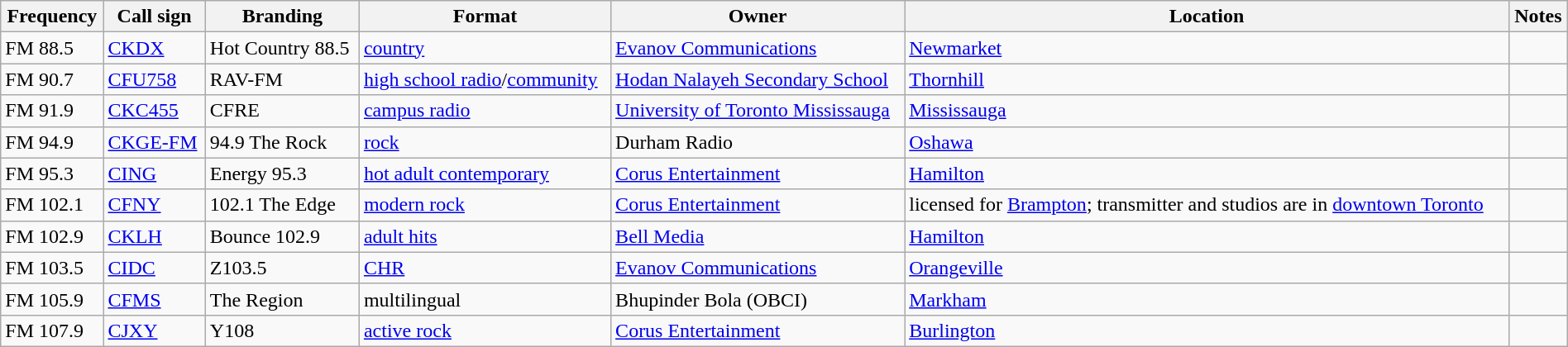<table class="wikitable sortable" width="100%">
<tr>
<th>Frequency</th>
<th>Call sign</th>
<th>Branding</th>
<th>Format</th>
<th>Owner</th>
<th>Location</th>
<th>Notes</th>
</tr>
<tr>
<td>FM 88.5</td>
<td><a href='#'>CKDX</a></td>
<td>Hot Country 88.5</td>
<td><a href='#'>country</a></td>
<td><a href='#'>Evanov Communications</a></td>
<td><a href='#'>Newmarket</a></td>
<td></td>
</tr>
<tr>
<td>FM 90.7</td>
<td><a href='#'>CFU758</a></td>
<td>RAV-FM</td>
<td><a href='#'>high school radio</a>/<a href='#'>community</a></td>
<td><a href='#'>Hodan Nalayeh Secondary School</a></td>
<td><a href='#'>Thornhill</a></td>
<td></td>
</tr>
<tr>
<td>FM 91.9</td>
<td><a href='#'>CKC455</a></td>
<td>CFRE</td>
<td><a href='#'>campus radio</a></td>
<td><a href='#'>University of Toronto Mississauga</a></td>
<td><a href='#'>Mississauga</a></td>
<td></td>
</tr>
<tr>
<td>FM 94.9</td>
<td><a href='#'>CKGE-FM</a></td>
<td>94.9 The Rock</td>
<td><a href='#'>rock</a></td>
<td>Durham Radio</td>
<td><a href='#'>Oshawa</a></td>
<td></td>
</tr>
<tr>
<td>FM 95.3</td>
<td><a href='#'>CING</a></td>
<td>Energy 95.3</td>
<td><a href='#'>hot adult contemporary</a></td>
<td><a href='#'>Corus Entertainment</a></td>
<td><a href='#'>Hamilton</a></td>
<td></td>
</tr>
<tr>
<td>FM 102.1</td>
<td><a href='#'>CFNY</a></td>
<td>102.1 The Edge</td>
<td><a href='#'>modern rock</a></td>
<td><a href='#'>Corus Entertainment</a></td>
<td>licensed for <a href='#'>Brampton</a>; transmitter and studios are in <a href='#'>downtown Toronto</a></td>
<td></td>
</tr>
<tr>
<td>FM 102.9</td>
<td><a href='#'>CKLH</a></td>
<td>Bounce 102.9</td>
<td><a href='#'>adult hits</a></td>
<td><a href='#'>Bell Media</a></td>
<td><a href='#'>Hamilton</a></td>
<td></td>
</tr>
<tr>
<td>FM 103.5</td>
<td><a href='#'>CIDC</a></td>
<td>Z103.5</td>
<td><a href='#'>CHR</a></td>
<td><a href='#'>Evanov Communications</a></td>
<td><a href='#'>Orangeville</a></td>
<td></td>
</tr>
<tr>
<td>FM 105.9</td>
<td><a href='#'>CFMS</a></td>
<td>The Region</td>
<td>multilingual</td>
<td>Bhupinder Bola (OBCI)</td>
<td><a href='#'>Markham</a></td>
<td></td>
</tr>
<tr>
<td>FM 107.9</td>
<td><a href='#'>CJXY</a></td>
<td>Y108</td>
<td><a href='#'>active rock</a></td>
<td><a href='#'>Corus Entertainment</a></td>
<td><a href='#'>Burlington</a></td>
<td></td>
</tr>
</table>
